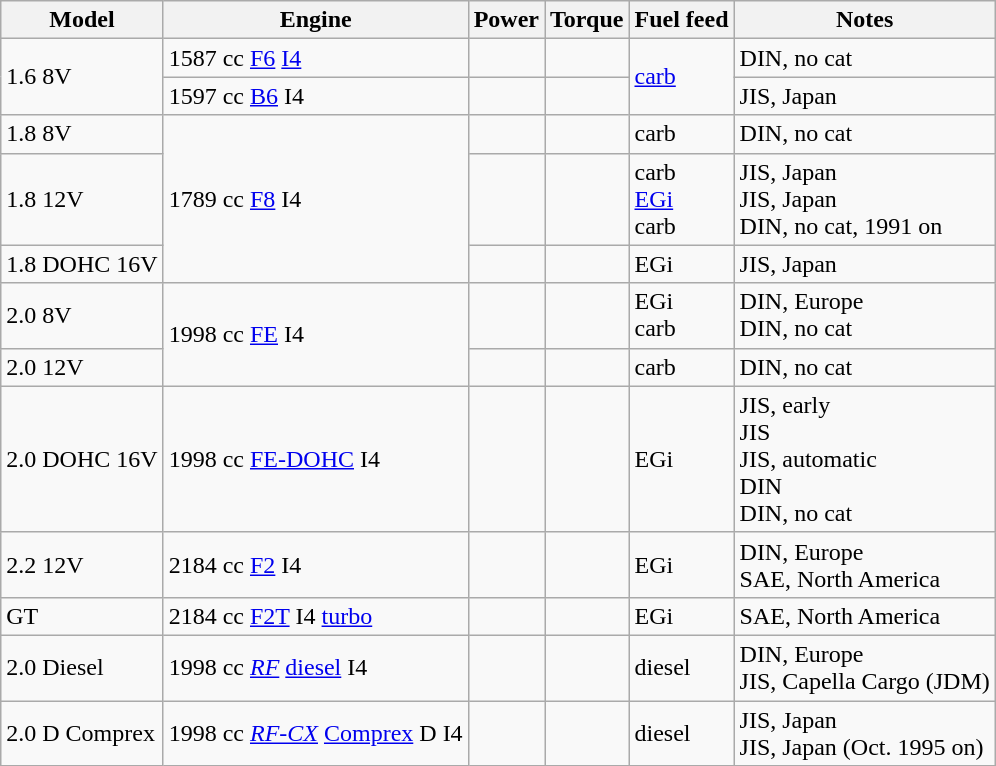<table class=wikitable>
<tr>
<th>Model</th>
<th>Engine</th>
<th>Power</th>
<th>Torque</th>
<th>Fuel feed</th>
<th>Notes</th>
</tr>
<tr>
<td rowspan="2">1.6 8V</td>
<td>1587 cc <a href='#'>F6</a> <a href='#'>I4</a></td>
<td></td>
<td></td>
<td rowspan="2"><a href='#'>carb</a></td>
<td>DIN, no cat</td>
</tr>
<tr>
<td>1597 cc <a href='#'>B6</a> I4</td>
<td></td>
<td></td>
<td>JIS, Japan</td>
</tr>
<tr>
<td>1.8 8V</td>
<td rowspan="3">1789 cc <a href='#'>F8</a> I4</td>
<td></td>
<td></td>
<td>carb</td>
<td>DIN, no cat</td>
</tr>
<tr>
<td>1.8 12V</td>
<td><br><br></td>
<td><br><br></td>
<td>carb<br><a href='#'>EGi</a><br>carb</td>
<td>JIS, Japan<br>JIS, Japan<br>DIN, no cat, 1991 on</td>
</tr>
<tr>
<td>1.8 DOHC 16V</td>
<td></td>
<td></td>
<td>EGi</td>
<td>JIS, Japan</td>
</tr>
<tr>
<td>2.0 8V</td>
<td rowspan="2">1998 cc <a href='#'>FE</a> I4</td>
<td><br></td>
<td><br></td>
<td>EGi<br>carb</td>
<td>DIN, Europe<br>DIN, no cat</td>
</tr>
<tr>
<td>2.0 12V</td>
<td></td>
<td></td>
<td>carb</td>
<td>DIN, no cat</td>
</tr>
<tr>
<td>2.0 DOHC 16V</td>
<td>1998 cc <a href='#'>FE-DOHC</a> I4</td>
<td><br><br><br><br></td>
<td><br><br><br><br></td>
<td>EGi</td>
<td>JIS, early<br>JIS<br>JIS, automatic<br>DIN<br>DIN, no cat</td>
</tr>
<tr>
<td>2.2 12V</td>
<td>2184 cc <a href='#'>F2</a> I4</td>
<td><br></td>
<td><br></td>
<td>EGi</td>
<td>DIN, Europe<br>SAE, North America</td>
</tr>
<tr>
<td>GT</td>
<td>2184 cc <a href='#'>F2T</a> I4 <a href='#'>turbo</a></td>
<td></td>
<td></td>
<td>EGi</td>
<td>SAE, North America</td>
</tr>
<tr>
<td>2.0 Diesel</td>
<td>1998 cc <em><a href='#'>RF</a></em> <a href='#'>diesel</a> I4</td>
<td></td>
<td><br></td>
<td>diesel</td>
<td>DIN, Europe<br>JIS, Capella Cargo (JDM)</td>
</tr>
<tr>
<td>2.0 D Comprex</td>
<td>1998 cc <em><a href='#'>RF-CX</a></em> <a href='#'>Comprex</a> D I4</td>
<td><br></td>
<td><br></td>
<td>diesel</td>
<td>JIS, Japan<br>JIS, Japan (Oct. 1995 on)</td>
</tr>
</table>
